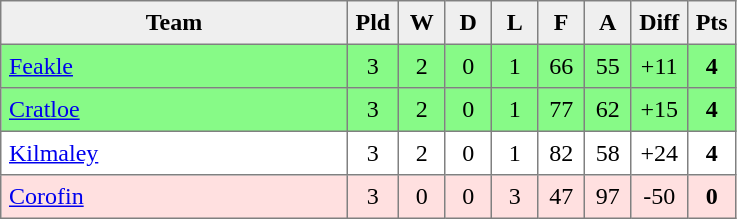<table style=border-collapse:collapse border=1 cellspacing=0 cellpadding=5>
<tr align=center bgcolor=#efefef>
<th width=220>Team</th>
<th width=20>Pld</th>
<th width=20>W</th>
<th width=20>D</th>
<th width=20>L</th>
<th width=20>F</th>
<th width=20>A</th>
<th width=20>Diff</th>
<th width=20>Pts</th>
</tr>
<tr align=center style="background:#87FA87;">
<td style="text-align:left;"> <a href='#'>Feakle</a></td>
<td>3</td>
<td>2</td>
<td>0</td>
<td>1</td>
<td>66</td>
<td>55</td>
<td>+11</td>
<td><strong>4</strong></td>
</tr>
<tr align=center style="background:#87FA87;">
<td style="text-align:left;"> <a href='#'>Cratloe</a></td>
<td>3</td>
<td>2</td>
<td>0</td>
<td>1</td>
<td>77</td>
<td>62</td>
<td>+15</td>
<td><strong>4</strong></td>
</tr>
<tr align=center style="background:#FFFFFF;">
<td style="text-align:left;"> <a href='#'>Kilmaley</a></td>
<td>3</td>
<td>2</td>
<td>0</td>
<td>1</td>
<td>82</td>
<td>58</td>
<td>+24</td>
<td><strong>4</strong></td>
</tr>
<tr align=center style="background:#FFE0E0;">
<td style="text-align:left;"> <a href='#'>Corofin</a></td>
<td>3</td>
<td>0</td>
<td>0</td>
<td>3</td>
<td>47</td>
<td>97</td>
<td>-50</td>
<td><strong>0</strong></td>
</tr>
</table>
